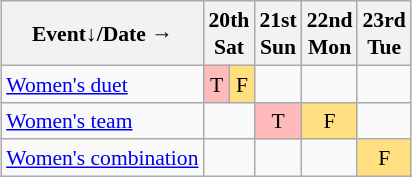<table class="wikitable" style="margin:0.5em auto; font-size:90%; line-height:1.25em; text-align:center;">
<tr>
<th>Event↓/Date →</th>
<th colspan=2>20th<br>Sat</th>
<th>21st<br>Sun</th>
<th>22nd<br>Mon</th>
<th>23rd<br>Tue</th>
</tr>
<tr>
<td align="left"><a href='#'>Women's duet</a></td>
<td bgcolor="#FFBBBB">T</td>
<td bgcolor="#FFDF80">F</td>
<td></td>
<td></td>
<td></td>
</tr>
<tr>
<td align="left"><a href='#'>Women's team</a></td>
<td colspan=2></td>
<td bgcolor="#FFBBBB">T</td>
<td bgcolor="#FFDF80">F</td>
<td></td>
</tr>
<tr>
<td align="left"><a href='#'>Women's combination</a></td>
<td colspan=2></td>
<td></td>
<td></td>
<td bgcolor="#FFDF80">F</td>
</tr>
</table>
